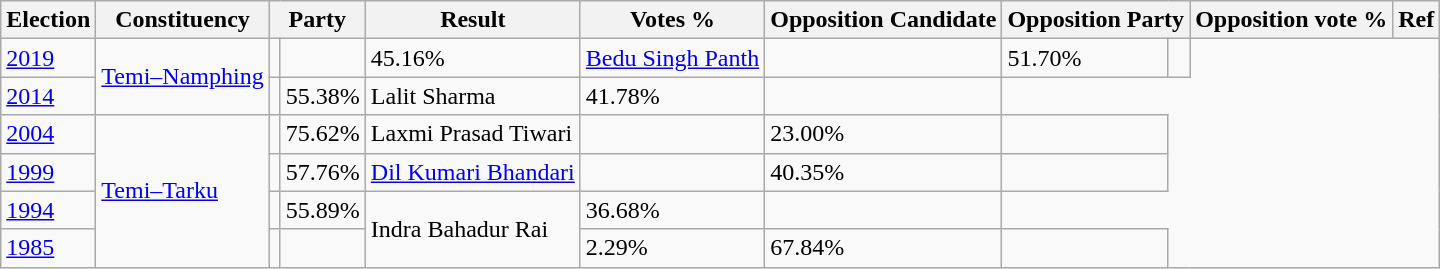<table class="wikitable sortable">
<tr>
<th>Election</th>
<th>Constituency</th>
<th colspan="2">Party</th>
<th>Result</th>
<th>Votes %</th>
<th>Opposition Candidate</th>
<th colspan="2">Opposition Party</th>
<th>Opposition vote %</th>
<th>Ref</th>
</tr>
<tr>
<td><a href='#'>2019</a></td>
<td rowspan=2><a href='#'>Temi–Namphing</a></td>
<td></td>
<td></td>
<td>45.16%</td>
<td><a href='#'>Bedu Singh Panth</a></td>
<td></td>
<td>51.70%</td>
<td></td>
</tr>
<tr>
<td><a href='#'>2014</a></td>
<td></td>
<td>55.38%</td>
<td>Lalit Sharma</td>
<td>41.78%</td>
<td></td>
</tr>
<tr>
<td><a href='#'>2004</a></td>
<td rowspan=4><a href='#'>Temi–Tarku</a></td>
<td></td>
<td>75.62%</td>
<td>Laxmi Prasad Tiwari</td>
<td></td>
<td>23.00%</td>
<td></td>
</tr>
<tr>
<td><a href='#'>1999</a></td>
<td></td>
<td>57.76%</td>
<td><a href='#'>Dil Kumari Bhandari</a></td>
<td></td>
<td>40.35%</td>
<td></td>
</tr>
<tr>
<td><a href='#'>1994</a></td>
<td></td>
<td>55.89%</td>
<td rowspan=2>Indra Bahadur Rai</td>
<td>36.68%</td>
<td></td>
</tr>
<tr>
<td><a href='#'>1985</a></td>
<td></td>
<td></td>
<td>2.29%</td>
<td>67.84%</td>
<td></td>
</tr>
</table>
